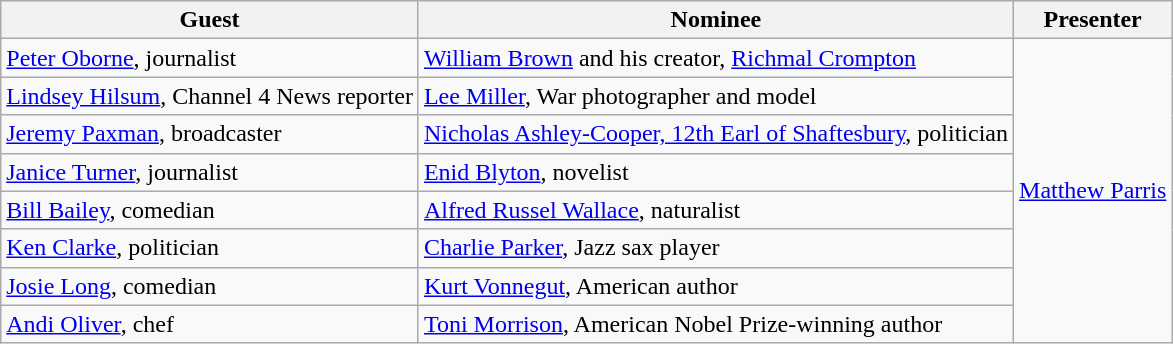<table class="wikitable">
<tr>
<th>Guest</th>
<th>Nominee</th>
<th>Presenter</th>
</tr>
<tr>
<td><a href='#'>Peter Oborne</a>, journalist</td>
<td><a href='#'>William Brown</a> and his creator, <a href='#'>Richmal Crompton</a></td>
<td rowspan="8"><a href='#'>Matthew Parris</a></td>
</tr>
<tr>
<td><a href='#'>Lindsey Hilsum</a>, Channel 4 News reporter</td>
<td><a href='#'>Lee Miller</a>, War photographer and model</td>
</tr>
<tr>
<td><a href='#'>Jeremy Paxman</a>, broadcaster</td>
<td><a href='#'>Nicholas Ashley-Cooper, 12th Earl of Shaftesbury</a>, politician</td>
</tr>
<tr>
<td><a href='#'>Janice Turner</a>, journalist</td>
<td><a href='#'>Enid Blyton</a>, novelist</td>
</tr>
<tr>
<td><a href='#'>Bill Bailey</a>, comedian</td>
<td><a href='#'>Alfred Russel Wallace</a>, naturalist</td>
</tr>
<tr>
<td><a href='#'>Ken Clarke</a>, politician</td>
<td><a href='#'>Charlie Parker</a>, Jazz sax player</td>
</tr>
<tr>
<td><a href='#'>Josie Long</a>, comedian</td>
<td><a href='#'>Kurt Vonnegut</a>, American author</td>
</tr>
<tr>
<td><a href='#'>Andi Oliver</a>, chef</td>
<td><a href='#'>Toni Morrison</a>, American Nobel Prize-winning author</td>
</tr>
</table>
